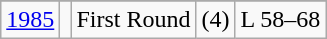<table class="wikitable" style="text-align:center">
<tr>
</tr>
<tr>
<td><a href='#'>1985</a></td>
<td></td>
<td>First Round</td>
<td>(4) </td>
<td>L 58–68</td>
</tr>
</table>
